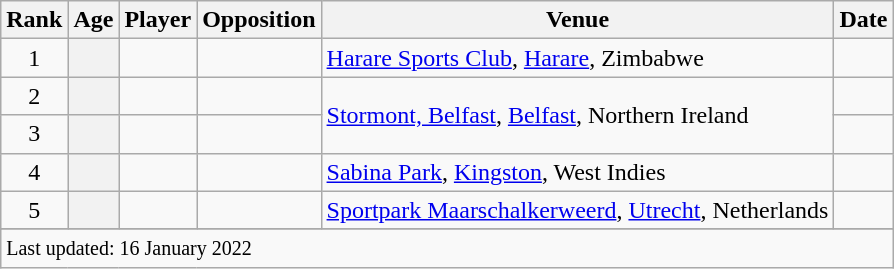<table class="wikitable plainrowheaders sortable">
<tr>
<th scope=col>Rank</th>
<th scope=col>Age</th>
<th scope=col>Player</th>
<th scope=col>Opposition</th>
<th scope=col>Venue</th>
<th scope=col>Date</th>
</tr>
<tr>
<td align=center>1</td>
<th scope=row style=text-align:center;></th>
<td></td>
<td></td>
<td><a href='#'>Harare Sports Club</a>, <a href='#'>Harare</a>, Zimbabwe</td>
<td></td>
</tr>
<tr>
<td align=center>2</td>
<th scope=row style=text-align:center;></th>
<td></td>
<td></td>
<td rowspan=2><a href='#'>Stormont, Belfast</a>, <a href='#'>Belfast</a>, Northern Ireland</td>
<td></td>
</tr>
<tr>
<td align=center>3</td>
<th scope=row style=text-align:center;></th>
<td></td>
<td></td>
<td></td>
</tr>
<tr>
<td align=center>4</td>
<th scope=row style=text-align:center;></th>
<td></td>
<td></td>
<td><a href='#'>Sabina Park</a>, <a href='#'>Kingston</a>, West Indies</td>
<td></td>
</tr>
<tr>
<td align=center>5</td>
<th scope=row style=text-align:center;></th>
<td></td>
<td></td>
<td><a href='#'>Sportpark Maarschalkerweerd</a>, <a href='#'>Utrecht</a>, Netherlands</td>
<td></td>
</tr>
<tr>
</tr>
<tr class=sortbottom>
<td colspan=7><small>Last updated: 16 January 2022</small></td>
</tr>
</table>
